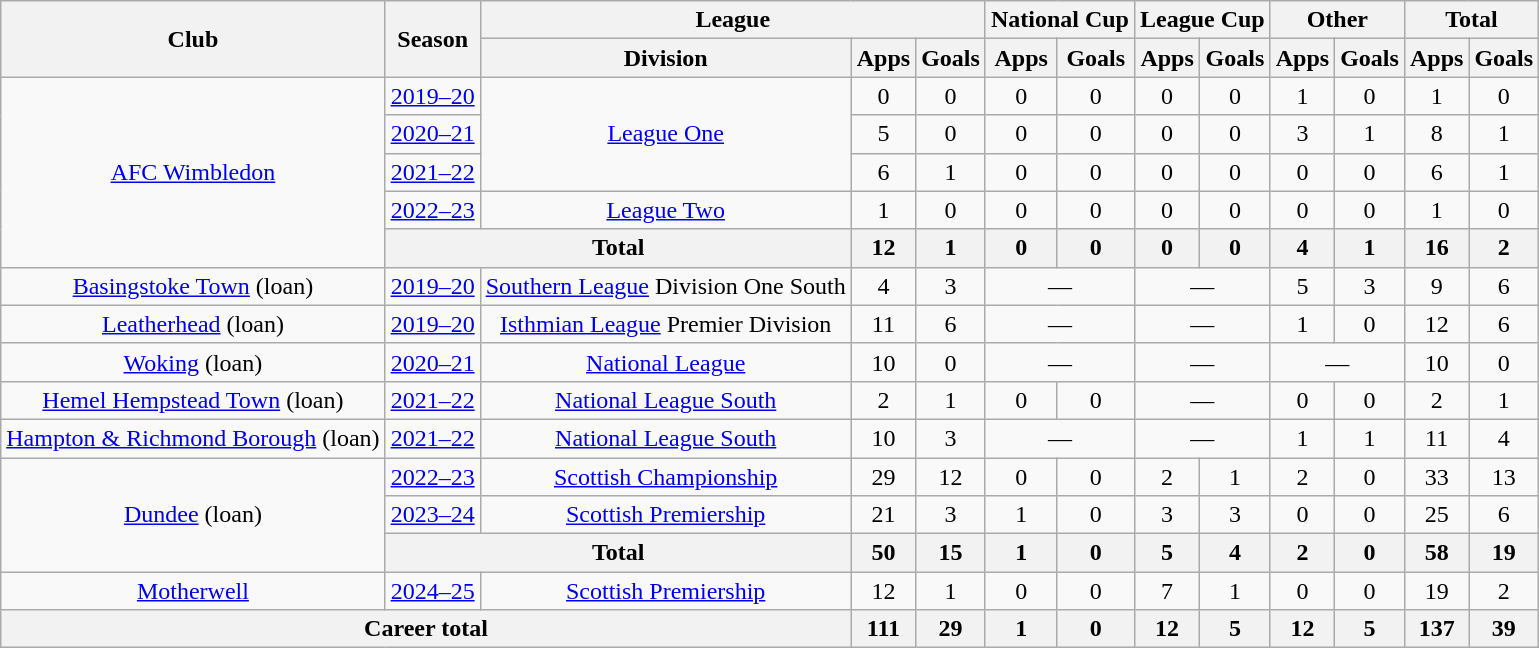<table class="wikitable" style="text-align:center">
<tr>
<th rowspan="2">Club</th>
<th rowspan="2">Season</th>
<th colspan="3">League</th>
<th colspan="2">National Cup</th>
<th colspan="2">League Cup</th>
<th colspan="2">Other</th>
<th colspan="2">Total</th>
</tr>
<tr>
<th>Division</th>
<th>Apps</th>
<th>Goals</th>
<th>Apps</th>
<th>Goals</th>
<th>Apps</th>
<th>Goals</th>
<th>Apps</th>
<th>Goals</th>
<th>Apps</th>
<th>Goals</th>
</tr>
<tr>
<td rowspan="5"><a href='#'>AFC Wimbledon</a></td>
<td><a href='#'>2019–20</a></td>
<td rowspan="3"><a href='#'>League One</a></td>
<td>0</td>
<td>0</td>
<td>0</td>
<td>0</td>
<td>0</td>
<td>0</td>
<td>1</td>
<td>0</td>
<td>1</td>
<td>0</td>
</tr>
<tr>
<td><a href='#'>2020–21</a></td>
<td>5</td>
<td>0</td>
<td>0</td>
<td>0</td>
<td>0</td>
<td>0</td>
<td>3</td>
<td>1</td>
<td>8</td>
<td>1</td>
</tr>
<tr>
<td><a href='#'>2021–22</a></td>
<td>6</td>
<td>1</td>
<td>0</td>
<td>0</td>
<td>0</td>
<td>0</td>
<td>0</td>
<td>0</td>
<td>6</td>
<td>1</td>
</tr>
<tr>
<td><a href='#'>2022–23</a></td>
<td><a href='#'>League Two</a></td>
<td>1</td>
<td>0</td>
<td>0</td>
<td>0</td>
<td>0</td>
<td>0</td>
<td>0</td>
<td>0</td>
<td>1</td>
<td>0</td>
</tr>
<tr>
<th colspan=2>Total</th>
<th>12</th>
<th>1</th>
<th>0</th>
<th>0</th>
<th>0</th>
<th>0</th>
<th>4</th>
<th>1</th>
<th>16</th>
<th>2</th>
</tr>
<tr>
<td><a href='#'>Basingstoke Town</a> (loan)</td>
<td><a href='#'>2019–20</a></td>
<td><a href='#'>Southern League</a> Division One South</td>
<td>4</td>
<td>3</td>
<td colspan="2">—</td>
<td colspan="2">—</td>
<td>5</td>
<td>3</td>
<td>9</td>
<td>6</td>
</tr>
<tr>
<td><a href='#'>Leatherhead</a> (loan)</td>
<td><a href='#'>2019–20</a></td>
<td><a href='#'>Isthmian League</a> Premier Division</td>
<td>11</td>
<td>6</td>
<td colspan="2">—</td>
<td colspan="2">—</td>
<td>1</td>
<td>0</td>
<td>12</td>
<td>6</td>
</tr>
<tr>
<td><a href='#'>Woking</a> (loan)</td>
<td><a href='#'>2020–21</a></td>
<td><a href='#'>National League</a></td>
<td>10</td>
<td>0</td>
<td colspan="2">—</td>
<td colspan="2">—</td>
<td colspan="2">—</td>
<td>10</td>
<td>0</td>
</tr>
<tr>
<td><a href='#'>Hemel Hempstead Town</a> (loan)</td>
<td><a href='#'>2021–22</a></td>
<td><a href='#'>National League South</a></td>
<td>2</td>
<td>1</td>
<td>0</td>
<td>0</td>
<td colspan="2">—</td>
<td>0</td>
<td>0</td>
<td>2</td>
<td>1</td>
</tr>
<tr>
<td><a href='#'>Hampton & Richmond Borough</a> (loan)</td>
<td><a href='#'>2021–22</a></td>
<td><a href='#'>National League South</a></td>
<td>10</td>
<td>3</td>
<td colspan="2">—</td>
<td colspan="2">—</td>
<td>1</td>
<td>1</td>
<td>11</td>
<td>4</td>
</tr>
<tr>
<td rowspan=3><a href='#'>Dundee</a> (loan)</td>
<td><a href='#'>2022–23</a></td>
<td><a href='#'>Scottish Championship</a></td>
<td>29</td>
<td>12</td>
<td>0</td>
<td>0</td>
<td>2</td>
<td>1</td>
<td>2</td>
<td>0</td>
<td>33</td>
<td>13</td>
</tr>
<tr>
<td><a href='#'>2023–24</a></td>
<td><a href='#'>Scottish Premiership</a></td>
<td>21</td>
<td>3</td>
<td>1</td>
<td>0</td>
<td>3</td>
<td>3</td>
<td>0</td>
<td>0</td>
<td>25</td>
<td>6</td>
</tr>
<tr>
<th colspan=2>Total</th>
<th>50</th>
<th>15</th>
<th>1</th>
<th>0</th>
<th>5</th>
<th>4</th>
<th>2</th>
<th>0</th>
<th>58</th>
<th>19</th>
</tr>
<tr>
<td><a href='#'>Motherwell</a></td>
<td><a href='#'>2024–25</a></td>
<td><a href='#'>Scottish Premiership</a></td>
<td>12</td>
<td>1</td>
<td>0</td>
<td>0</td>
<td>7</td>
<td>1</td>
<td>0</td>
<td>0</td>
<td>19</td>
<td>2</td>
</tr>
<tr>
<th colspan=3>Career total</th>
<th>111</th>
<th>29</th>
<th>1</th>
<th>0</th>
<th>12</th>
<th>5</th>
<th>12</th>
<th>5</th>
<th>137</th>
<th>39</th>
</tr>
</table>
